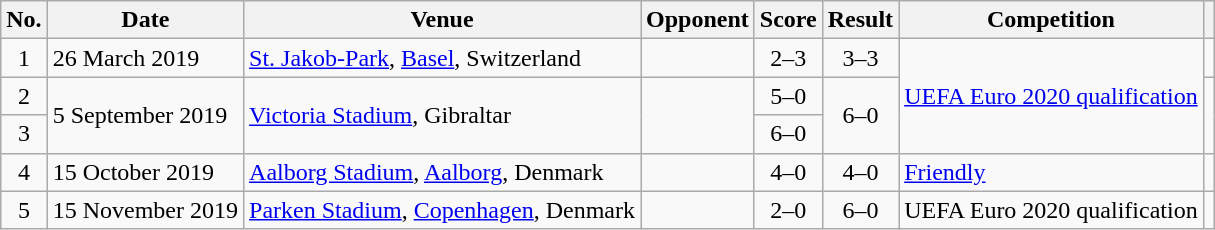<table class="wikitable sortable">
<tr>
<th scope=col>No.</th>
<th scope=col>Date</th>
<th scope=col>Venue</th>
<th scope=col>Opponent</th>
<th scope=col>Score</th>
<th scope=col>Result</th>
<th scope=col>Competition</th>
<th scope=col class="unsortable"></th>
</tr>
<tr>
<td align="center">1</td>
<td>26 March 2019</td>
<td><a href='#'>St. Jakob-Park</a>, <a href='#'>Basel</a>, Switzerland</td>
<td></td>
<td align="center">2–3</td>
<td align="center">3–3</td>
<td rowspan="3"><a href='#'>UEFA Euro 2020 qualification</a></td>
<td></td>
</tr>
<tr>
<td align="center">2</td>
<td rowspan="2">5 September 2019</td>
<td rowspan="2"><a href='#'>Victoria Stadium</a>, Gibraltar</td>
<td rowspan="2"></td>
<td align="center">5–0</td>
<td rowspan="2" style="text-align:center">6–0</td>
<td rowspan="2"></td>
</tr>
<tr>
<td align="center">3</td>
<td align="center">6–0</td>
</tr>
<tr>
<td align="center">4</td>
<td>15 October 2019</td>
<td><a href='#'>Aalborg Stadium</a>, <a href='#'>Aalborg</a>, Denmark</td>
<td></td>
<td align="center">4–0</td>
<td align="center">4–0</td>
<td><a href='#'>Friendly</a></td>
<td></td>
</tr>
<tr>
<td align="center">5</td>
<td>15 November 2019</td>
<td><a href='#'>Parken Stadium</a>, <a href='#'>Copenhagen</a>, Denmark</td>
<td></td>
<td align="center">2–0</td>
<td align="center">6–0</td>
<td>UEFA Euro 2020 qualification</td>
<td></td>
</tr>
</table>
